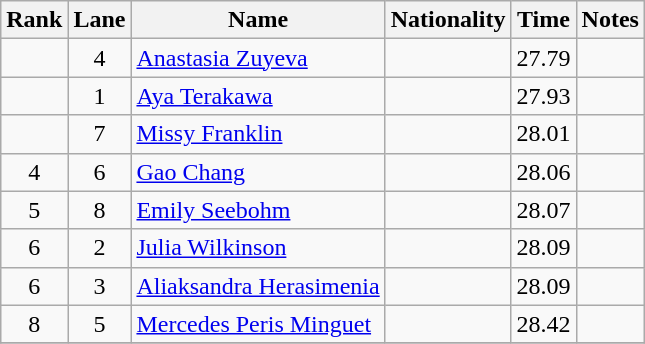<table class="wikitable sortable" style="text-align:center">
<tr>
<th>Rank</th>
<th>Lane</th>
<th>Name</th>
<th>Nationality</th>
<th>Time</th>
<th>Notes</th>
</tr>
<tr>
<td></td>
<td>4</td>
<td align=left><a href='#'>Anastasia Zuyeva</a></td>
<td align=left></td>
<td>27.79</td>
<td></td>
</tr>
<tr>
<td></td>
<td>1</td>
<td align=left><a href='#'>Aya Terakawa</a></td>
<td align=left></td>
<td>27.93</td>
<td></td>
</tr>
<tr>
<td></td>
<td>7</td>
<td align=left><a href='#'>Missy Franklin</a></td>
<td align=left></td>
<td>28.01</td>
<td></td>
</tr>
<tr>
<td>4</td>
<td>6</td>
<td align=left><a href='#'>Gao Chang</a></td>
<td align=left></td>
<td>28.06</td>
<td></td>
</tr>
<tr>
<td>5</td>
<td>8</td>
<td align=left><a href='#'>Emily Seebohm</a></td>
<td align=left></td>
<td>28.07</td>
<td></td>
</tr>
<tr>
<td>6</td>
<td>2</td>
<td align=left><a href='#'>Julia Wilkinson</a></td>
<td align=left></td>
<td>28.09</td>
<td></td>
</tr>
<tr>
<td>6</td>
<td>3</td>
<td align=left><a href='#'>Aliaksandra Herasimenia</a></td>
<td align=left></td>
<td>28.09</td>
<td></td>
</tr>
<tr>
<td>8</td>
<td>5</td>
<td align=left><a href='#'>Mercedes Peris Minguet</a></td>
<td align=left></td>
<td>28.42</td>
<td></td>
</tr>
<tr>
</tr>
</table>
